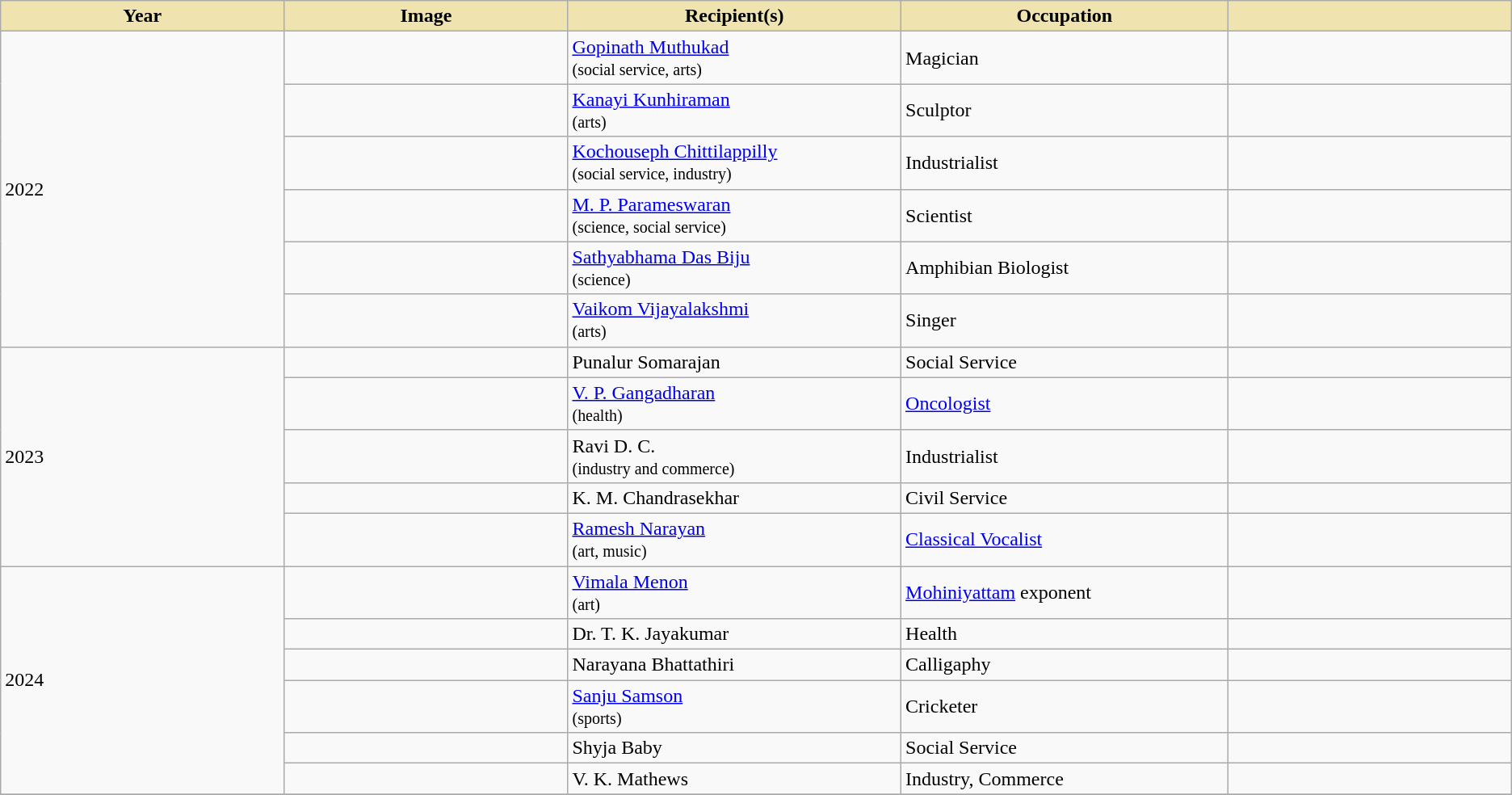<table class="wikitable sortable">
<tr>
<th scope="col" style="background-color:#EFE4B0;width:5%;">Year</th>
<th scope="col" style="background-color:#EFE4B0;width:5%;">Image</th>
<th scope="col" style="background-color:#EFE4B0;width:5%;">Recipient(s)</th>
<th scope="col" style="background-color:#EFE4B0;width:5%;">Occupation</th>
<th scope="col" style="background-color:#EFE4B0;width:5%;"></th>
</tr>
<tr>
<td rowspan="6">2022</td>
<td></td>
<td><a href='#'>Gopinath Muthukad</a><br><small>(social service, arts)</small></td>
<td>Magician</td>
<td></td>
</tr>
<tr>
<td></td>
<td><a href='#'>Kanayi Kunhiraman</a><br><small>(arts)</small></td>
<td>Sculptor</td>
<td></td>
</tr>
<tr>
<td></td>
<td><a href='#'>Kochouseph Chittilappilly</a><br><small>(social service, industry)</small></td>
<td>Industrialist</td>
<td></td>
</tr>
<tr>
<td></td>
<td><a href='#'>M. P. Parameswaran</a><br><small>(science, social service)</small></td>
<td>Scientist</td>
<td></td>
</tr>
<tr>
<td></td>
<td><a href='#'>Sathyabhama Das Biju</a><br><small>(science)</small></td>
<td>Amphibian Biologist</td>
<td></td>
</tr>
<tr>
<td></td>
<td><a href='#'>Vaikom Vijayalakshmi</a><br><small>(arts)</small></td>
<td>Singer</td>
<td></td>
</tr>
<tr>
<td rowspan="5">2023</td>
<td></td>
<td>Punalur Somarajan</td>
<td>Social Service</td>
<td></td>
</tr>
<tr>
<td></td>
<td><a href='#'>V. P. Gangadharan</a><br><small>(health)</small></td>
<td><a href='#'>Oncologist</a></td>
<td></td>
</tr>
<tr>
<td></td>
<td>Ravi D. C.<br><small> (industry and commerce)</small></td>
<td>Industrialist</td>
<td></td>
</tr>
<tr>
<td></td>
<td>K. M. Chandrasekhar</td>
<td>Civil Service</td>
<td></td>
</tr>
<tr>
<td></td>
<td><a href='#'>Ramesh Narayan</a><br><small>(art, music)</small></td>
<td><a href='#'>Classical Vocalist</a></td>
<td></td>
</tr>
<tr>
<td rowspan="6">2024</td>
<td></td>
<td><a href='#'>Vimala Menon</a><br><small>(art)</small></td>
<td><a href='#'>Mohiniyattam</a> exponent</td>
<td></td>
</tr>
<tr>
<td></td>
<td>Dr. T. K. Jayakumar</td>
<td>Health</td>
<td></td>
</tr>
<tr>
<td></td>
<td>Narayana Bhattathiri</td>
<td>Calligaphy</td>
<td></td>
</tr>
<tr>
<td></td>
<td><a href='#'>Sanju Samson</a><br><small>(sports)</small></td>
<td>Cricketer</td>
<td></td>
</tr>
<tr>
<td></td>
<td>Shyja Baby</td>
<td>Social Service</td>
<td></td>
</tr>
<tr>
<td></td>
<td>V. K. Mathews</td>
<td>Industry, Commerce</td>
<td></td>
</tr>
<tr>
</tr>
</table>
